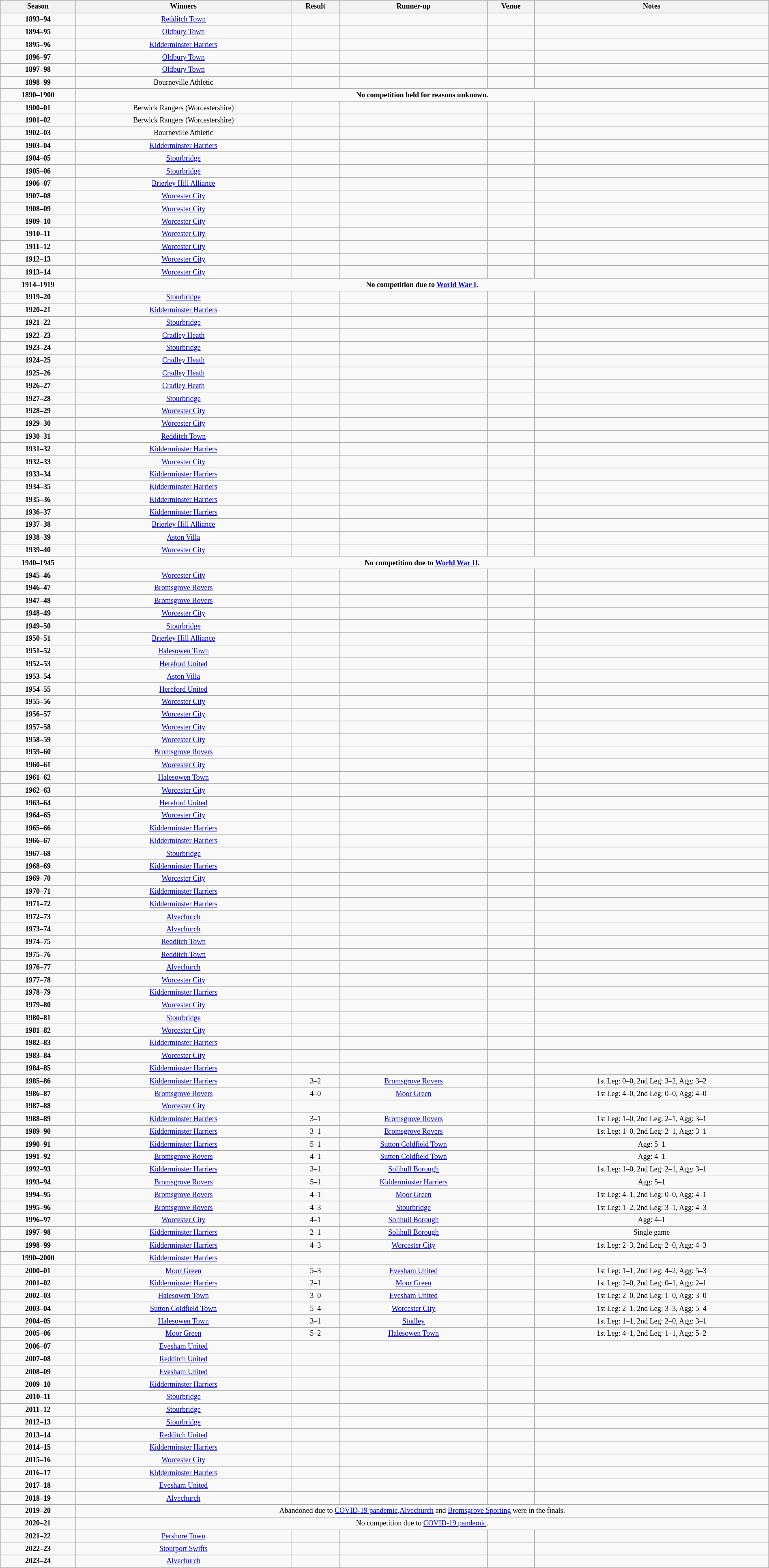<table class="wikitable" style="text-align: center; width: 100%; font-size: 12px">
<tr>
<th>Season</th>
<th>Winners</th>
<th>Result</th>
<th>Runner-up</th>
<th>Venue</th>
<th>Notes</th>
</tr>
<tr>
<td><strong>1893–94</strong></td>
<td><a href='#'>Redditch Town</a></td>
<td></td>
<td></td>
<td></td>
<td></td>
</tr>
<tr>
<td><strong>1894–95</strong></td>
<td><a href='#'>Oldbury Town</a></td>
<td></td>
<td></td>
<td></td>
<td></td>
</tr>
<tr>
<td><strong>1895–96</strong></td>
<td><a href='#'>Kidderminster Harriers</a></td>
<td></td>
<td></td>
<td></td>
<td></td>
</tr>
<tr>
<td><strong>1896–97</strong></td>
<td><a href='#'>Oldbury Town</a></td>
<td></td>
<td></td>
<td></td>
<td></td>
</tr>
<tr>
<td><strong>1897–98</strong></td>
<td><a href='#'>Oldbury Town</a></td>
<td></td>
<td></td>
<td></td>
<td></td>
</tr>
<tr>
<td><strong>1898–99</strong></td>
<td>Bourneville Athletic</td>
<td></td>
<td></td>
<td></td>
<td></td>
</tr>
<tr>
<td><strong>1890–1900</strong></td>
<td colspan=5><strong>No competition held for reasons unknown.</strong></td>
</tr>
<tr>
<td><strong>1900–01</strong></td>
<td>Berwick Rangers (Worcestershire)</td>
<td></td>
<td></td>
<td></td>
<td></td>
</tr>
<tr>
<td><strong>1901–02</strong></td>
<td>Berwick Rangers (Worcestershire)</td>
<td></td>
<td></td>
<td></td>
<td></td>
</tr>
<tr>
<td><strong>1902–03</strong></td>
<td>Bourneville Athletic</td>
<td></td>
<td></td>
<td></td>
<td></td>
</tr>
<tr>
<td><strong>1903–04</strong></td>
<td><a href='#'>Kidderminster Harriers</a></td>
<td></td>
<td></td>
<td></td>
<td></td>
</tr>
<tr>
<td><strong>1904–05</strong></td>
<td><a href='#'>Stourbridge</a></td>
<td></td>
<td></td>
<td></td>
<td></td>
</tr>
<tr>
<td><strong>1905–06</strong></td>
<td><a href='#'>Stourbridge</a></td>
<td></td>
<td></td>
<td></td>
<td></td>
</tr>
<tr>
<td><strong>1906–07</strong></td>
<td><a href='#'>Brierley Hill Alliance</a></td>
<td></td>
<td></td>
<td></td>
<td></td>
</tr>
<tr>
<td><strong>1907–08</strong></td>
<td><a href='#'>Worcester City</a></td>
<td></td>
<td></td>
<td></td>
<td></td>
</tr>
<tr>
<td><strong>1908–09</strong></td>
<td><a href='#'>Worcester City</a></td>
<td></td>
<td></td>
<td></td>
<td></td>
</tr>
<tr>
<td><strong>1909–10</strong></td>
<td><a href='#'>Worcester City</a></td>
<td></td>
<td></td>
<td></td>
<td></td>
</tr>
<tr>
<td><strong>1910–11</strong></td>
<td><a href='#'>Worcester City</a></td>
<td></td>
<td></td>
<td></td>
<td></td>
</tr>
<tr>
<td><strong>1911–12</strong></td>
<td><a href='#'>Worcester City</a></td>
<td></td>
<td></td>
<td></td>
<td></td>
</tr>
<tr>
<td><strong>1912–13</strong></td>
<td><a href='#'>Worcester City</a></td>
<td></td>
<td></td>
<td></td>
<td></td>
</tr>
<tr>
<td><strong>1913–14</strong></td>
<td><a href='#'>Worcester City</a></td>
<td></td>
<td></td>
<td></td>
<td></td>
</tr>
<tr>
<td><strong>1914–1919</strong></td>
<td colspan=5><strong>No competition due to <a href='#'>World War I</a>.</strong></td>
</tr>
<tr>
<td><strong>1919–20</strong></td>
<td><a href='#'>Stourbridge</a></td>
<td></td>
<td></td>
<td></td>
<td></td>
</tr>
<tr>
<td><strong>1920–21</strong></td>
<td><a href='#'>Kidderminster Harriers</a></td>
<td></td>
<td></td>
<td></td>
<td></td>
</tr>
<tr>
<td><strong>1921–22</strong></td>
<td><a href='#'>Stourbridge</a></td>
<td></td>
<td></td>
<td></td>
<td></td>
</tr>
<tr>
<td><strong>1922–23</strong></td>
<td><a href='#'>Cradley Heath</a></td>
<td></td>
<td></td>
<td></td>
<td></td>
</tr>
<tr>
<td><strong>1923–24</strong></td>
<td><a href='#'>Stourbridge</a></td>
<td></td>
<td></td>
<td></td>
<td></td>
</tr>
<tr>
<td><strong>1924–25</strong></td>
<td><a href='#'>Cradley Heath</a></td>
<td></td>
<td></td>
<td></td>
<td></td>
</tr>
<tr>
<td><strong>1925–26</strong></td>
<td><a href='#'>Cradley Heath</a></td>
<td></td>
<td></td>
<td></td>
<td></td>
</tr>
<tr>
<td><strong>1926–27</strong></td>
<td><a href='#'>Cradley Heath</a></td>
<td></td>
<td></td>
<td></td>
<td></td>
</tr>
<tr>
<td><strong>1927–28</strong></td>
<td><a href='#'>Stourbridge</a></td>
<td></td>
<td></td>
<td></td>
<td></td>
</tr>
<tr>
<td><strong>1928–29</strong></td>
<td><a href='#'>Worcester City</a></td>
<td></td>
<td></td>
<td></td>
<td></td>
</tr>
<tr>
<td><strong>1929–30</strong></td>
<td><a href='#'>Worcester City</a></td>
<td></td>
<td></td>
<td></td>
<td></td>
</tr>
<tr>
<td><strong>1930–31</strong></td>
<td><a href='#'>Redditch Town</a></td>
<td></td>
<td></td>
<td></td>
<td></td>
</tr>
<tr>
<td><strong>1931–32</strong></td>
<td><a href='#'>Kidderminster Harriers</a></td>
<td></td>
<td></td>
<td></td>
<td></td>
</tr>
<tr>
<td><strong>1932–33</strong></td>
<td><a href='#'>Worcester City</a></td>
<td></td>
<td></td>
<td></td>
<td></td>
</tr>
<tr>
<td><strong>1933–34</strong></td>
<td><a href='#'>Kidderminster Harriers</a></td>
<td></td>
<td></td>
<td></td>
<td></td>
</tr>
<tr>
<td><strong>1934–35</strong></td>
<td><a href='#'>Kidderminster Harriers</a></td>
<td></td>
<td></td>
<td></td>
<td></td>
</tr>
<tr>
<td><strong>1935–36</strong></td>
<td><a href='#'>Kidderminster Harriers</a></td>
<td></td>
<td></td>
<td></td>
<td></td>
</tr>
<tr>
<td><strong>1936–37</strong></td>
<td><a href='#'>Kidderminster Harriers</a></td>
<td></td>
<td></td>
<td></td>
<td></td>
</tr>
<tr>
<td><strong>1937–38</strong></td>
<td><a href='#'>Brierley Hill Alliance</a></td>
<td></td>
<td></td>
<td></td>
<td></td>
</tr>
<tr>
<td><strong>1938–39</strong></td>
<td><a href='#'>Aston Villa</a></td>
<td></td>
<td></td>
<td></td>
<td></td>
</tr>
<tr>
<td><strong>1939–40</strong></td>
<td><a href='#'>Worcester City</a></td>
<td></td>
<td></td>
<td></td>
<td></td>
</tr>
<tr>
<td><strong>1940–1945</strong></td>
<td colspan=5><strong>No competition due to <a href='#'>World War II</a>.</strong></td>
</tr>
<tr>
<td><strong>1945–46</strong></td>
<td><a href='#'>Worcester City</a></td>
<td></td>
<td></td>
<td></td>
<td></td>
</tr>
<tr>
<td><strong>1946–47</strong></td>
<td><a href='#'>Bromsgrove Rovers</a></td>
<td></td>
<td></td>
<td></td>
<td></td>
</tr>
<tr>
<td><strong>1947–48</strong></td>
<td><a href='#'>Bromsgrove Rovers</a></td>
<td></td>
<td></td>
<td></td>
<td></td>
</tr>
<tr>
<td><strong>1948–49</strong></td>
<td><a href='#'>Worcester City</a></td>
<td></td>
<td></td>
<td></td>
<td></td>
</tr>
<tr>
<td><strong>1949–50</strong></td>
<td><a href='#'>Stourbridge</a></td>
<td></td>
<td></td>
<td></td>
<td></td>
</tr>
<tr>
<td><strong>1950–51</strong></td>
<td><a href='#'>Brierley Hill Alliance</a></td>
<td></td>
<td></td>
<td></td>
<td></td>
</tr>
<tr>
<td><strong>1951–52</strong></td>
<td><a href='#'>Halesowen Town</a></td>
<td></td>
<td></td>
<td></td>
<td></td>
</tr>
<tr>
<td><strong>1952–53</strong></td>
<td><a href='#'>Hereford United</a></td>
<td></td>
<td></td>
<td></td>
<td></td>
</tr>
<tr>
<td><strong>1953–54</strong></td>
<td><a href='#'>Aston Villa</a></td>
<td></td>
<td></td>
<td></td>
<td></td>
</tr>
<tr>
<td><strong>1954–55</strong></td>
<td><a href='#'>Hereford United</a></td>
<td></td>
<td></td>
<td></td>
<td></td>
</tr>
<tr>
<td><strong>1955–56</strong></td>
<td><a href='#'>Worcester City</a></td>
<td></td>
<td></td>
<td></td>
<td></td>
</tr>
<tr>
<td><strong>1956–57</strong></td>
<td><a href='#'>Worcester City</a></td>
<td></td>
<td></td>
<td></td>
<td></td>
</tr>
<tr>
<td><strong>1957–58</strong></td>
<td><a href='#'>Worcester City</a></td>
<td></td>
<td></td>
<td></td>
<td></td>
</tr>
<tr>
<td><strong>1958–59</strong></td>
<td><a href='#'>Worcester City</a></td>
<td></td>
<td></td>
<td></td>
<td></td>
</tr>
<tr>
<td><strong>1959–60</strong></td>
<td><a href='#'>Bromsgrove Rovers</a></td>
<td></td>
<td></td>
<td></td>
<td></td>
</tr>
<tr>
<td><strong>1960–61</strong></td>
<td><a href='#'>Worcester City</a></td>
<td></td>
<td></td>
<td></td>
<td></td>
</tr>
<tr>
<td><strong>1961–62</strong></td>
<td><a href='#'>Halesowen Town</a></td>
<td></td>
<td></td>
<td></td>
<td></td>
</tr>
<tr>
<td><strong>1962–63</strong></td>
<td><a href='#'>Worcester City</a></td>
<td></td>
<td></td>
<td></td>
<td></td>
</tr>
<tr>
<td><strong>1963–64</strong></td>
<td><a href='#'>Hereford United</a></td>
<td></td>
<td></td>
<td></td>
<td></td>
</tr>
<tr>
<td><strong>1964–65</strong></td>
<td><a href='#'>Worcester City</a></td>
<td></td>
<td></td>
<td></td>
<td></td>
</tr>
<tr>
<td><strong>1965–66</strong></td>
<td><a href='#'>Kidderminster Harriers</a></td>
<td></td>
<td></td>
<td></td>
<td></td>
</tr>
<tr>
<td><strong>1966–67</strong></td>
<td><a href='#'>Kidderminster Harriers</a></td>
<td></td>
<td></td>
<td></td>
<td></td>
</tr>
<tr>
<td><strong>1967–68</strong></td>
<td><a href='#'>Stourbridge</a></td>
<td></td>
<td></td>
<td></td>
<td></td>
</tr>
<tr>
<td><strong>1968–69</strong></td>
<td><a href='#'>Kidderminster Harriers</a></td>
<td></td>
<td></td>
<td></td>
<td></td>
</tr>
<tr>
<td><strong>1969–70</strong></td>
<td><a href='#'>Worcester City</a></td>
<td></td>
<td></td>
<td></td>
<td></td>
</tr>
<tr>
<td><strong>1970–71</strong></td>
<td><a href='#'>Kidderminster Harriers</a></td>
<td></td>
<td></td>
<td></td>
<td></td>
</tr>
<tr>
<td><strong>1971–72</strong></td>
<td><a href='#'>Kidderminster Harriers</a></td>
<td></td>
<td></td>
<td></td>
<td></td>
</tr>
<tr>
<td><strong>1972–73</strong></td>
<td><a href='#'>Alvechurch</a></td>
<td></td>
<td></td>
<td></td>
<td></td>
</tr>
<tr>
<td><strong>1973–74</strong></td>
<td><a href='#'>Alvechurch</a></td>
<td></td>
<td></td>
<td></td>
<td></td>
</tr>
<tr>
<td><strong>1974–75</strong></td>
<td><a href='#'>Redditch Town</a></td>
<td></td>
<td></td>
<td></td>
<td></td>
</tr>
<tr>
<td><strong>1975–76</strong></td>
<td><a href='#'>Redditch Town</a></td>
<td></td>
<td></td>
<td></td>
<td></td>
</tr>
<tr>
<td><strong>1976–77</strong></td>
<td><a href='#'>Alvechurch</a></td>
<td></td>
<td></td>
<td></td>
<td></td>
</tr>
<tr>
<td><strong>1977–78</strong></td>
<td><a href='#'>Worcester City</a></td>
<td></td>
<td></td>
<td></td>
<td></td>
</tr>
<tr>
<td><strong>1978–79</strong></td>
<td><a href='#'>Kidderminster Harriers</a></td>
<td></td>
<td></td>
<td></td>
<td></td>
</tr>
<tr>
<td><strong>1979–80</strong></td>
<td><a href='#'>Worcester City</a></td>
<td></td>
<td></td>
<td></td>
<td></td>
</tr>
<tr>
<td><strong>1980–81</strong></td>
<td><a href='#'>Stourbridge</a></td>
<td></td>
<td></td>
<td></td>
<td></td>
</tr>
<tr>
<td><strong>1981–82</strong></td>
<td><a href='#'>Worcester City</a></td>
<td></td>
<td></td>
<td></td>
<td></td>
</tr>
<tr>
<td><strong>1982–83</strong></td>
<td><a href='#'>Kidderminster Harriers</a></td>
<td></td>
<td></td>
<td></td>
<td></td>
</tr>
<tr>
<td><strong>1983–84</strong></td>
<td><a href='#'>Worcester City</a></td>
<td></td>
<td></td>
<td></td>
<td></td>
</tr>
<tr>
<td><strong>1984–85</strong></td>
<td><a href='#'>Kidderminster Harriers</a></td>
<td></td>
<td></td>
<td></td>
<td></td>
</tr>
<tr>
<td><strong>1985–86</strong></td>
<td><a href='#'>Kidderminster Harriers</a></td>
<td>3–2</td>
<td><a href='#'>Bromsgrove Rovers</a></td>
<td></td>
<td>1st Leg: 0–0, 2nd Leg: 3–2, Agg: 3–2</td>
</tr>
<tr>
<td><strong>1986–87</strong></td>
<td><a href='#'>Bromsgrove Rovers</a></td>
<td>4–0</td>
<td><a href='#'>Moor Green</a></td>
<td></td>
<td>1st Leg: 4–0, 2nd Leg: 0–0, Agg: 4–0</td>
</tr>
<tr>
<td><strong>1987–88</strong></td>
<td><a href='#'>Worcester City</a></td>
<td></td>
<td></td>
<td></td>
<td></td>
</tr>
<tr>
<td><strong>1988–89</strong></td>
<td><a href='#'>Kidderminster Harriers</a></td>
<td>3–1</td>
<td><a href='#'>Bromsgrove Rovers</a></td>
<td></td>
<td>1st Leg: 1–0, 2nd Leg: 2–1, Agg: 3–1</td>
</tr>
<tr>
<td><strong>1989–90</strong></td>
<td><a href='#'>Kidderminster Harriers</a></td>
<td>3–1</td>
<td><a href='#'>Bromsgrove Rovers</a></td>
<td></td>
<td>1st Leg: 1–0, 2nd Leg: 2–1, Agg: 3–1</td>
</tr>
<tr>
<td><strong>1990–91</strong></td>
<td><a href='#'>Kidderminster Harriers</a></td>
<td>5–1</td>
<td><a href='#'>Sutton Coldfield Town</a></td>
<td></td>
<td>Agg: 5–1</td>
</tr>
<tr>
<td><strong>1991–92</strong></td>
<td><a href='#'>Bromsgrove Rovers</a></td>
<td>4–1</td>
<td><a href='#'>Sutton Coldfield Town</a></td>
<td></td>
<td>Agg: 4–1</td>
</tr>
<tr>
<td><strong>1992–93</strong></td>
<td><a href='#'>Kidderminster Harriers</a></td>
<td>3–1</td>
<td><a href='#'>Solihull Borough</a></td>
<td></td>
<td>1st Leg: 1–0, 2nd Leg: 2–1, Agg: 3–1</td>
</tr>
<tr>
<td><strong>1993–94</strong></td>
<td><a href='#'>Bromsgrove Rovers</a></td>
<td>5–1</td>
<td><a href='#'>Kidderminster Harriers</a></td>
<td></td>
<td>Agg: 5–1</td>
</tr>
<tr>
<td><strong>1994–95</strong></td>
<td><a href='#'>Bromsgrove Rovers</a></td>
<td>4–1</td>
<td><a href='#'>Moor Green</a></td>
<td></td>
<td>1st Leg: 4–1, 2nd Leg: 0–0, Agg: 4–1</td>
</tr>
<tr>
<td><strong>1995–96</strong></td>
<td><a href='#'>Bromsgrove Rovers</a></td>
<td>4–3</td>
<td><a href='#'>Stourbridge</a></td>
<td></td>
<td>1st Leg: 1–2, 2nd Leg: 3–1, Agg: 4–3</td>
</tr>
<tr>
<td><strong>1996–97</strong></td>
<td><a href='#'>Worcester City</a></td>
<td>4–1</td>
<td><a href='#'>Solihull Borough</a></td>
<td></td>
<td>Agg: 4–1</td>
</tr>
<tr>
<td><strong>1997–98</strong></td>
<td><a href='#'>Kidderminster Harriers</a></td>
<td>2–1</td>
<td><a href='#'>Solihull Borough</a></td>
<td></td>
<td>Single game</td>
</tr>
<tr>
<td><strong>1998–99</strong></td>
<td><a href='#'>Kidderminster Harriers</a></td>
<td>4–3</td>
<td><a href='#'>Worcester City</a></td>
<td></td>
<td>1st Leg: 2–3, 2nd Leg: 2–0, Agg: 4–3</td>
</tr>
<tr>
<td><strong>1990–2000</strong></td>
<td><a href='#'>Kidderminster Harriers</a></td>
<td></td>
<td></td>
<td></td>
<td></td>
</tr>
<tr>
<td><strong>2000–01</strong></td>
<td><a href='#'>Moor Green</a></td>
<td>5–3</td>
<td><a href='#'>Evesham United</a></td>
<td></td>
<td>1st Leg: 1–1, 2nd Leg: 4–2, Agg: 5–3</td>
</tr>
<tr>
<td><strong>2001–02</strong></td>
<td><a href='#'>Kidderminster Harriers</a></td>
<td>2–1</td>
<td><a href='#'>Moor Green</a></td>
<td></td>
<td>1st Leg: 2–0, 2nd Leg: 0–1, Agg: 2–1</td>
</tr>
<tr>
<td><strong>2002–03</strong></td>
<td><a href='#'>Halesowen Town</a></td>
<td>3–0</td>
<td><a href='#'>Evesham United</a></td>
<td></td>
<td>1st Leg: 2–0, 2nd Leg: 1–0, Agg: 3–0</td>
</tr>
<tr>
<td><strong>2003–04</strong></td>
<td><a href='#'>Sutton Coldfield Town</a></td>
<td>5–4</td>
<td><a href='#'>Worcester City</a></td>
<td></td>
<td>1st Leg: 2–1, 2nd Leg: 3–3, Agg: 5–4</td>
</tr>
<tr>
<td><strong>2004–05</strong></td>
<td><a href='#'>Halesowen Town</a></td>
<td>3–1</td>
<td><a href='#'>Studley</a></td>
<td></td>
<td>1st Leg: 1–1, 2nd Leg: 2–0, Agg: 3–1</td>
</tr>
<tr>
<td><strong>2005–06</strong></td>
<td><a href='#'>Moor Green</a></td>
<td>5–2</td>
<td><a href='#'>Halesowen Town</a></td>
<td></td>
<td>1st Leg: 4–1, 2nd Leg: 1–1, Agg: 5–2</td>
</tr>
<tr>
<td><strong>2006–07</strong></td>
<td><a href='#'>Evesham United</a></td>
<td></td>
<td></td>
<td></td>
<td></td>
</tr>
<tr>
<td><strong>2007–08</strong></td>
<td><a href='#'>Redditch United</a></td>
<td></td>
<td></td>
<td></td>
<td></td>
</tr>
<tr>
<td><strong>2008–09</strong></td>
<td><a href='#'>Evesham United</a></td>
<td></td>
<td></td>
<td></td>
<td></td>
</tr>
<tr>
<td><strong>2009–10</strong></td>
<td><a href='#'>Kidderminster Harriers</a></td>
<td></td>
<td></td>
<td></td>
<td></td>
</tr>
<tr>
<td><strong>2010–11</strong></td>
<td><a href='#'>Stourbridge</a></td>
<td></td>
<td></td>
<td></td>
<td></td>
</tr>
<tr>
<td><strong>2011–12</strong></td>
<td><a href='#'>Stourbridge</a></td>
<td></td>
<td></td>
<td></td>
<td></td>
</tr>
<tr>
<td><strong>2012–13</strong></td>
<td><a href='#'>Stourbridge</a></td>
<td></td>
<td></td>
<td></td>
<td></td>
</tr>
<tr>
<td><strong>2013–14</strong></td>
<td><a href='#'>Redditch United</a></td>
<td></td>
<td></td>
<td></td>
<td></td>
</tr>
<tr>
<td><strong>2014–15</strong></td>
<td><a href='#'>Kidderminster Harriers</a></td>
<td></td>
<td></td>
<td></td>
<td></td>
</tr>
<tr>
<td><strong>2015–16</strong></td>
<td><a href='#'>Worcester City</a></td>
<td></td>
<td></td>
<td></td>
<td></td>
</tr>
<tr>
<td><strong>2016–17</strong></td>
<td><a href='#'>Kidderminster Harriers</a></td>
<td></td>
<td></td>
<td></td>
<td></td>
</tr>
<tr>
<td><strong>2017–18</strong></td>
<td><a href='#'>Evesham United</a></td>
<td></td>
<td></td>
<td></td>
<td></td>
</tr>
<tr>
<td><strong>2018–19</strong></td>
<td><a href='#'>Alvechurch</a></td>
<td></td>
<td></td>
<td></td>
<td></td>
</tr>
<tr>
<td><strong>2019–20</strong></td>
<td colspan=5>Abandoned due to <a href='#'>COVID-19 pandemic</a>.<a href='#'>Alvechurch</a> and <a href='#'>Bromsgrove Sporting</a> were in the finals.</td>
</tr>
<tr>
<td><strong>2020–21</strong></td>
<td colspan=5>No competition due to <a href='#'>COVID-19 pandemic</a>.</td>
</tr>
<tr>
<td><strong>2021–22</strong></td>
<td><a href='#'>Pershore Town</a></td>
<td></td>
<td></td>
<td></td>
<td></td>
</tr>
<tr>
<td><strong>2022–23</strong></td>
<td><a href='#'>Stourport Swifts</a></td>
<td></td>
<td></td>
<td></td>
<td></td>
</tr>
<tr>
<td><strong>2023–24</strong></td>
<td><a href='#'>Alvechurch</a></td>
<td></td>
<td></td>
<td></td>
<td></td>
</tr>
</table>
